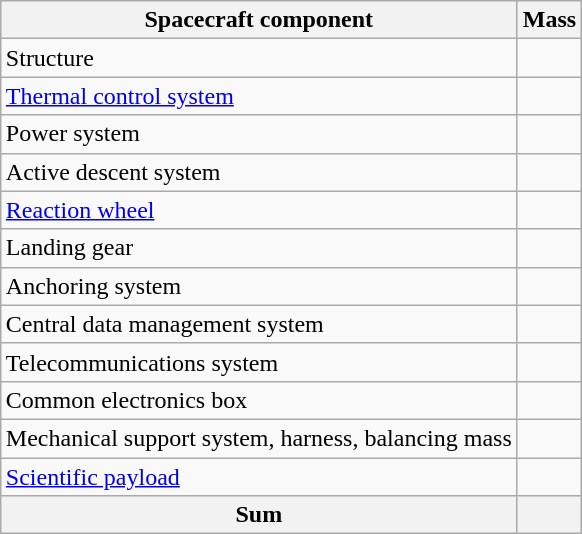<table class="wikitable" style="margin: 1em auto;">
<tr>
<th>Spacecraft component</th>
<th colspan=2>Mass</th>
</tr>
<tr>
<td>Structure</td>
<td></td>
</tr>
<tr>
<td><a href='#'>Thermal control system</a></td>
<td></td>
</tr>
<tr>
<td>Power system</td>
<td></td>
</tr>
<tr>
<td>Active descent system</td>
<td></td>
</tr>
<tr>
<td><a href='#'>Reaction wheel</a></td>
<td></td>
</tr>
<tr>
<td>Landing gear</td>
<td></td>
</tr>
<tr>
<td>Anchoring system</td>
<td></td>
</tr>
<tr>
<td>Central data management system</td>
<td></td>
</tr>
<tr>
<td>Telecommunications system</td>
<td></td>
</tr>
<tr>
<td>Common electronics box</td>
<td></td>
</tr>
<tr>
<td>Mechanical support system, harness, balancing mass</td>
<td></td>
</tr>
<tr>
<td><a href='#'>Scientific payload</a></td>
<td></td>
</tr>
<tr style="background-color: #f2f2f2; font-weight: bold;">
<th>Sum</th>
<th></th>
</tr>
</table>
